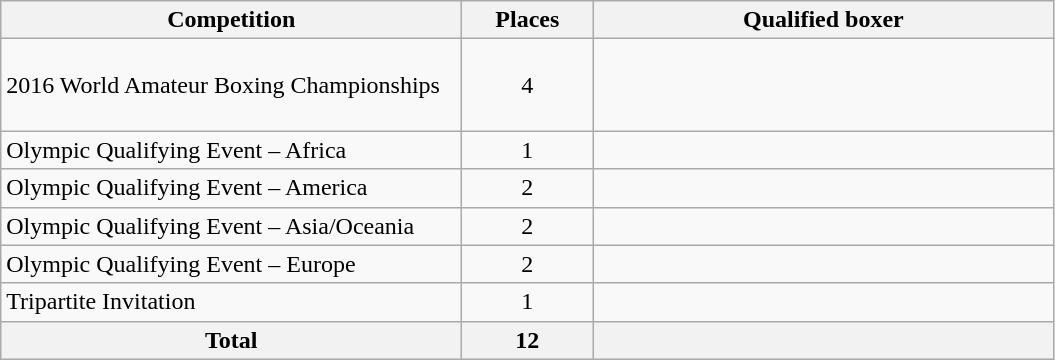<table class=wikitable>
<tr>
<th width=300>Competition</th>
<th width=80>Places</th>
<th width=300>Qualified boxer</th>
</tr>
<tr>
<td>2016 World Amateur Boxing Championships</td>
<td align="center">4</td>
<td><br><br> <br></td>
</tr>
<tr>
<td>Olympic Qualifying Event – Africa</td>
<td align="center">1</td>
<td></td>
</tr>
<tr>
<td>Olympic Qualifying Event – America</td>
<td align="center">2</td>
<td><br> </td>
</tr>
<tr>
<td>Olympic Qualifying Event – Asia/Oceania</td>
<td align="center">2</td>
<td><br></td>
</tr>
<tr>
<td>Olympic Qualifying Event – Europe</td>
<td align="center">2</td>
<td><br></td>
</tr>
<tr>
<td>Tripartite Invitation</td>
<td align="center">1</td>
<td></td>
</tr>
<tr>
<th>Total</th>
<th>12</th>
<th></th>
</tr>
</table>
